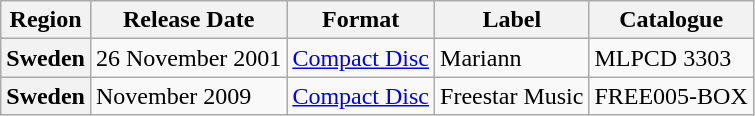<table class="wikitable plainrowheaders">
<tr>
<th scope="col">Region</th>
<th scope="col">Release Date</th>
<th scope="col">Format</th>
<th scope="col">Label</th>
<th scope="col">Catalogue</th>
</tr>
<tr>
<th scope="row" rowspan="1">Sweden</th>
<td>26 November 2001 </td>
<td><a href='#'>Compact Disc</a></td>
<td>Mariann</td>
<td>MLPCD 3303</td>
</tr>
<tr>
<th scope="row" rowspan="1">Sweden</th>
<td>November 2009 </td>
<td><a href='#'>Compact Disc</a></td>
<td>Freestar Music</td>
<td>FREE005-BOX</td>
</tr>
</table>
